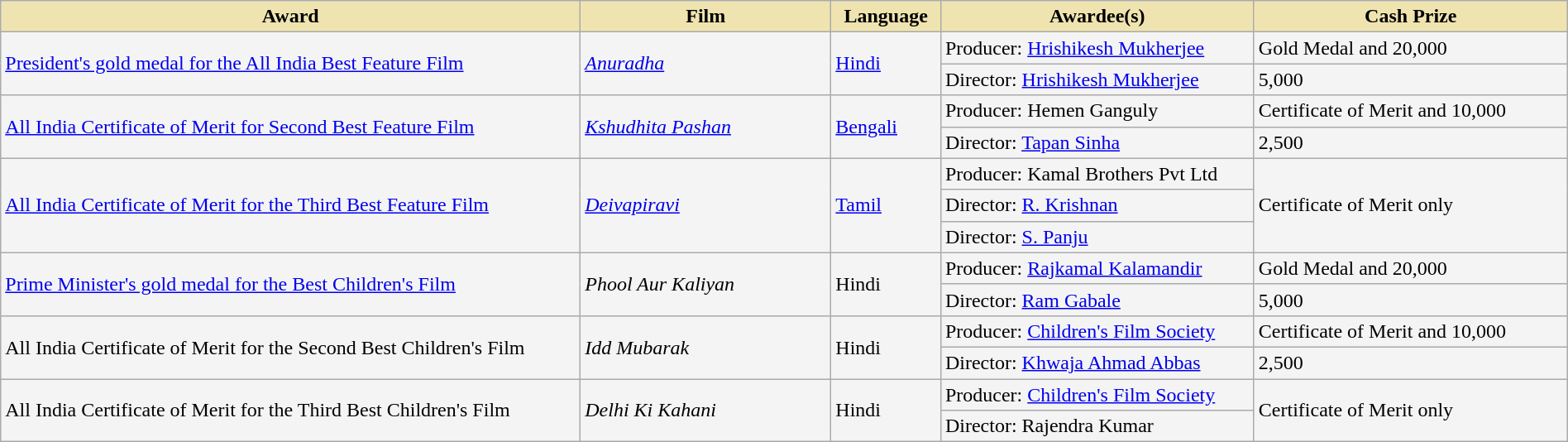<table class="wikitable sortable" style="width:100%">
<tr>
<th style="background-color:#EFE4B0;width:37%;">Award</th>
<th style="background-color:#EFE4B0;width:16%;">Film</th>
<th style="background-color:#EFE4B0;width:7%;">Language</th>
<th style="background-color:#EFE4B0;width:20%;">Awardee(s)</th>
<th style="background-color:#EFE4B0;width:20%;">Cash Prize</th>
</tr>
<tr style="background-color:#F4F4F4">
<td rowspan="2"><a href='#'>President's gold medal for the All India Best Feature Film</a></td>
<td rowspan="2"><em><a href='#'>Anuradha</a></em></td>
<td rowspan="2"><a href='#'>Hindi</a></td>
<td>Producer: <a href='#'>Hrishikesh Mukherjee</a></td>
<td>Gold Medal and 20,000</td>
</tr>
<tr style="background-color:#F4F4F4">
<td>Director: <a href='#'>Hrishikesh Mukherjee</a></td>
<td>5,000</td>
</tr>
<tr style="background-color:#F4F4F4">
<td rowspan="2"><a href='#'>All India Certificate of Merit for Second Best Feature Film</a></td>
<td rowspan="2"><em><a href='#'>Kshudhita Pashan</a></em></td>
<td rowspan="2"><a href='#'>Bengali</a></td>
<td>Producer: Hemen Ganguly</td>
<td>Certificate of Merit and 10,000</td>
</tr>
<tr style="background-color:#F4F4F4">
<td>Director: <a href='#'>Tapan Sinha</a></td>
<td>2,500</td>
</tr>
<tr style="background-color:#F4F4F4">
<td rowspan="3"><a href='#'>All India Certificate of Merit for the Third Best Feature Film</a></td>
<td rowspan="3"><em><a href='#'>Deivapiravi</a></em></td>
<td rowspan="3"><a href='#'>Tamil</a></td>
<td>Producer: Kamal Brothers Pvt Ltd</td>
<td rowspan="3">Certificate of Merit only</td>
</tr>
<tr style="background-color:#F4F4F4">
<td>Director: <a href='#'>R. Krishnan</a></td>
</tr>
<tr style="background-color:#F4F4F4">
<td>Director: <a href='#'>S. Panju</a></td>
</tr>
<tr style="background-color:#F4F4F4">
<td rowspan="2"><a href='#'>Prime Minister's gold medal for the Best Children's Film</a></td>
<td rowspan="2"><em>Phool Aur Kaliyan</em></td>
<td rowspan="2">Hindi</td>
<td>Producer: <a href='#'>Rajkamal Kalamandir</a></td>
<td>Gold Medal and 20,000</td>
</tr>
<tr style="background-color:#F4F4F4">
<td>Director: <a href='#'>Ram Gabale</a></td>
<td>5,000</td>
</tr>
<tr style="background-color:#F4F4F4">
<td rowspan="2">All India Certificate of Merit for the Second Best Children's Film</td>
<td rowspan="2"><em>Idd Mubarak</em></td>
<td rowspan="2">Hindi</td>
<td>Producer: <a href='#'>Children's Film Society</a></td>
<td>Certificate of Merit and 10,000</td>
</tr>
<tr style="background-color:#F4F4F4">
<td>Director: <a href='#'>Khwaja Ahmad Abbas</a></td>
<td>2,500</td>
</tr>
<tr style="background-color:#F4F4F4">
<td rowspan="2">All India Certificate of Merit for the Third Best Children's Film</td>
<td rowspan="2"><em>Delhi Ki Kahani</em></td>
<td rowspan="2">Hindi</td>
<td>Producer: <a href='#'>Children's Film Society</a></td>
<td rowspan="2">Certificate of Merit only</td>
</tr>
<tr style="background-color:#F4F4F4">
<td>Director: Rajendra Kumar</td>
</tr>
</table>
